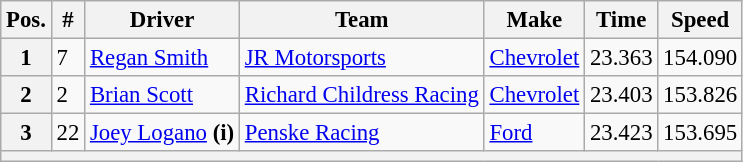<table class="wikitable" style="font-size:95%">
<tr>
<th>Pos.</th>
<th>#</th>
<th>Driver</th>
<th>Team</th>
<th>Make</th>
<th>Time</th>
<th>Speed</th>
</tr>
<tr>
<th>1</th>
<td>7</td>
<td><a href='#'>Regan Smith</a></td>
<td><a href='#'>JR Motorsports</a></td>
<td><a href='#'>Chevrolet</a></td>
<td>23.363</td>
<td>154.090</td>
</tr>
<tr>
<th>2</th>
<td>2</td>
<td><a href='#'>Brian Scott</a></td>
<td><a href='#'>Richard Childress Racing</a></td>
<td><a href='#'>Chevrolet</a></td>
<td>23.403</td>
<td>153.826</td>
</tr>
<tr>
<th>3</th>
<td>22</td>
<td><a href='#'>Joey Logano</a> <strong>(i)</strong></td>
<td><a href='#'>Penske Racing</a></td>
<td><a href='#'>Ford</a></td>
<td>23.423</td>
<td>153.695</td>
</tr>
<tr>
<th colspan="7"></th>
</tr>
</table>
